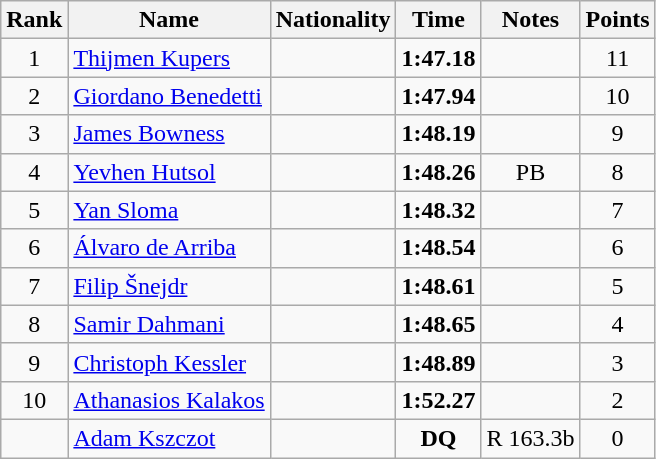<table class="wikitable sortable" style="text-align:center">
<tr>
<th>Rank</th>
<th>Name</th>
<th>Nationality</th>
<th>Time</th>
<th>Notes</th>
<th>Points</th>
</tr>
<tr>
<td>1</td>
<td align=left><a href='#'>Thijmen Kupers</a></td>
<td align=left></td>
<td><strong>1:47.18</strong></td>
<td></td>
<td>11</td>
</tr>
<tr>
<td>2</td>
<td align=left><a href='#'>Giordano Benedetti</a></td>
<td align=left></td>
<td><strong>1:47.94</strong></td>
<td></td>
<td>10</td>
</tr>
<tr>
<td>3</td>
<td align=left><a href='#'>James Bowness</a></td>
<td align=left></td>
<td><strong>1:48.19</strong></td>
<td></td>
<td>9</td>
</tr>
<tr>
<td>4</td>
<td align=left><a href='#'>Yevhen Hutsol</a></td>
<td align=left></td>
<td><strong>1:48.26</strong></td>
<td>PB</td>
<td>8</td>
</tr>
<tr>
<td>5</td>
<td align=left><a href='#'>Yan Sloma</a></td>
<td align=left></td>
<td><strong>1:48.32</strong></td>
<td></td>
<td>7</td>
</tr>
<tr>
<td>6</td>
<td align=left><a href='#'>Álvaro de Arriba</a></td>
<td align=left></td>
<td><strong>1:48.54</strong></td>
<td></td>
<td>6</td>
</tr>
<tr>
<td>7</td>
<td align=left><a href='#'>Filip Šnejdr</a></td>
<td align=left></td>
<td><strong>1:48.61</strong></td>
<td></td>
<td>5</td>
</tr>
<tr>
<td>8</td>
<td align=left><a href='#'>Samir Dahmani</a></td>
<td align=left></td>
<td><strong>1:48.65</strong></td>
<td></td>
<td>4</td>
</tr>
<tr>
<td>9</td>
<td align=left><a href='#'>Christoph Kessler</a></td>
<td align=left></td>
<td><strong>1:48.89</strong></td>
<td></td>
<td>3</td>
</tr>
<tr>
<td>10</td>
<td align=left><a href='#'>Athanasios Kalakos</a></td>
<td align=left></td>
<td><strong>1:52.27</strong></td>
<td></td>
<td>2</td>
</tr>
<tr>
<td></td>
<td align=left><a href='#'>Adam Kszczot</a></td>
<td align=left></td>
<td><strong>DQ</strong></td>
<td>R 163.3b</td>
<td>0</td>
</tr>
</table>
